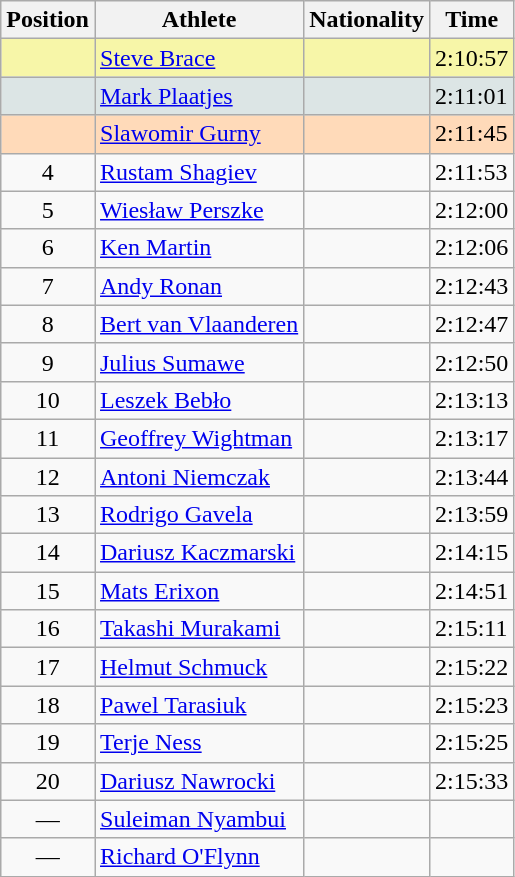<table class="wikitable sortable">
<tr>
<th>Position</th>
<th>Athlete</th>
<th>Nationality</th>
<th>Time</th>
</tr>
<tr bgcolor=#F7F6A8>
<td align=center></td>
<td><a href='#'>Steve Brace</a></td>
<td></td>
<td>2:10:57</td>
</tr>
<tr bgcolor=#DCE5E5>
<td align=center></td>
<td><a href='#'>Mark Plaatjes</a></td>
<td></td>
<td>2:11:01</td>
</tr>
<tr bgcolor=#FFDAB9>
<td align=center></td>
<td><a href='#'>Slawomir Gurny</a></td>
<td></td>
<td>2:11:45</td>
</tr>
<tr>
<td align=center>4</td>
<td><a href='#'>Rustam Shagiev</a></td>
<td></td>
<td>2:11:53</td>
</tr>
<tr>
<td align=center>5</td>
<td><a href='#'>Wiesław Perszke</a></td>
<td></td>
<td>2:12:00</td>
</tr>
<tr>
<td align=center>6</td>
<td><a href='#'>Ken Martin</a></td>
<td></td>
<td>2:12:06</td>
</tr>
<tr>
<td align=center>7</td>
<td><a href='#'>Andy Ronan</a></td>
<td></td>
<td>2:12:43</td>
</tr>
<tr>
<td align=center>8</td>
<td><a href='#'>Bert van Vlaanderen</a></td>
<td></td>
<td>2:12:47</td>
</tr>
<tr>
<td align=center>9</td>
<td><a href='#'>Julius Sumawe</a></td>
<td></td>
<td>2:12:50</td>
</tr>
<tr>
<td align=center>10</td>
<td><a href='#'>Leszek Bebło</a></td>
<td></td>
<td>2:13:13</td>
</tr>
<tr>
<td align=center>11</td>
<td><a href='#'>Geoffrey Wightman</a></td>
<td></td>
<td>2:13:17</td>
</tr>
<tr>
<td align=center>12</td>
<td><a href='#'>Antoni Niemczak</a></td>
<td></td>
<td>2:13:44</td>
</tr>
<tr>
<td align=center>13</td>
<td><a href='#'>Rodrigo Gavela</a></td>
<td></td>
<td>2:13:59</td>
</tr>
<tr>
<td align=center>14</td>
<td><a href='#'>Dariusz Kaczmarski</a></td>
<td></td>
<td>2:14:15</td>
</tr>
<tr>
<td align=center>15</td>
<td><a href='#'>Mats Erixon</a></td>
<td></td>
<td>2:14:51</td>
</tr>
<tr>
<td align=center>16</td>
<td><a href='#'>Takashi Murakami</a></td>
<td></td>
<td>2:15:11</td>
</tr>
<tr>
<td align=center>17</td>
<td><a href='#'>Helmut Schmuck</a></td>
<td></td>
<td>2:15:22</td>
</tr>
<tr>
<td align=center>18</td>
<td><a href='#'>Pawel Tarasiuk</a></td>
<td></td>
<td>2:15:23</td>
</tr>
<tr>
<td align=center>19</td>
<td><a href='#'>Terje Ness</a></td>
<td></td>
<td>2:15:25</td>
</tr>
<tr>
<td align=center>20</td>
<td><a href='#'>Dariusz Nawrocki</a></td>
<td></td>
<td>2:15:33</td>
</tr>
<tr>
<td align=center>—</td>
<td><a href='#'>Suleiman Nyambui</a></td>
<td></td>
<td></td>
</tr>
<tr>
<td align=center>—</td>
<td><a href='#'>Richard O'Flynn</a></td>
<td></td>
<td></td>
</tr>
</table>
